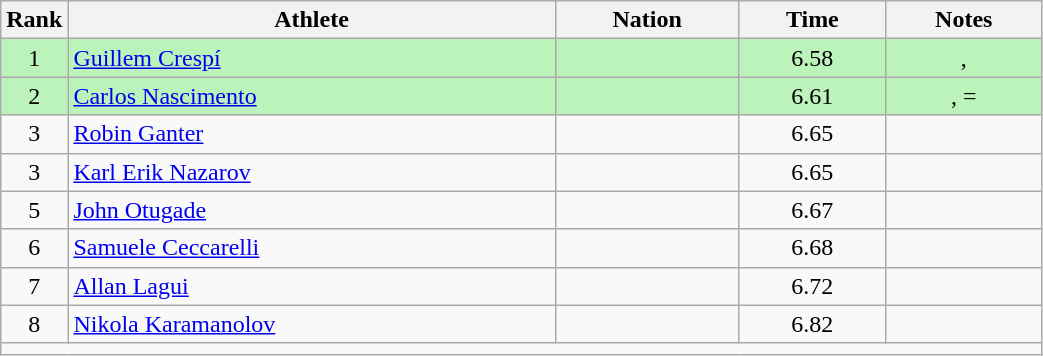<table class="wikitable sortable" style="text-align:center;width: 55%;">
<tr>
<th scope="col" style="width: 10px;">Rank</th>
<th scope="col">Athlete</th>
<th scope="col">Nation</th>
<th scope="col">Time</th>
<th scope="col">Notes</th>
</tr>
<tr bgcolor=bbf3bb>
<td>1</td>
<td align=left><a href='#'>Guillem Crespí</a></td>
<td align=left></td>
<td>6.58</td>
<td>, </td>
</tr>
<tr bgcolor=bbf3bb>
<td>2</td>
<td align=left><a href='#'>Carlos Nascimento</a></td>
<td align=left></td>
<td>6.61</td>
<td>, =</td>
</tr>
<tr>
<td>3</td>
<td align=left><a href='#'>Robin Ganter</a></td>
<td align=left></td>
<td>6.65 </td>
<td></td>
</tr>
<tr>
<td>3</td>
<td align=left><a href='#'>Karl Erik Nazarov</a></td>
<td align=left></td>
<td>6.65 </td>
<td></td>
</tr>
<tr>
<td>5</td>
<td align=left><a href='#'>John Otugade</a></td>
<td align=left></td>
<td>6.67</td>
<td></td>
</tr>
<tr>
<td>6</td>
<td align=left><a href='#'>Samuele Ceccarelli</a></td>
<td align=left></td>
<td>6.68</td>
<td></td>
</tr>
<tr>
<td>7</td>
<td align=left><a href='#'>Allan Lagui</a></td>
<td align=left></td>
<td>6.72</td>
<td></td>
</tr>
<tr>
<td>8</td>
<td align=left><a href='#'>Nikola Karamanolov</a></td>
<td align=left></td>
<td>6.82</td>
<td></td>
</tr>
<tr class="sortbottom">
<td colspan="5"></td>
</tr>
</table>
